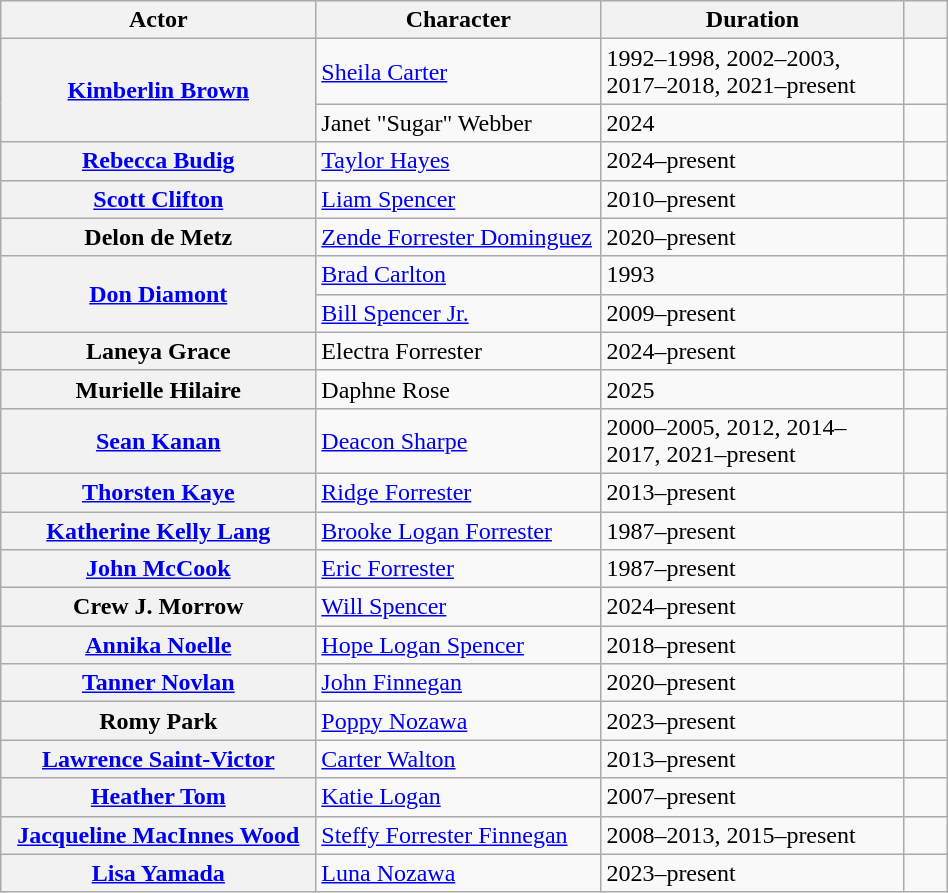<table class="wikitable plainrowheaders unsortable" style="width:50%;">
<tr>
<th scope="col" style="width:35em;">Actor</th>
<th scope="col" style="width:30em;">Character</th>
<th scope="col" style="width:35em;">Duration</th>
<th scope="col" style="width:5em;"><br></th>
</tr>
<tr>
<th scope="row" rowspan="2"><a href='#'>Kimberlin Brown</a></th>
<td><a href='#'>Sheila Carter</a></td>
<td>1992–1998, 2002–2003, 2017–2018, 2021–present</td>
<td style="text-align:center;"></td>
</tr>
<tr>
<td>Janet "Sugar" Webber</td>
<td>2024</td>
<td style="text-align:center;"></td>
</tr>
<tr>
<th scope="row"><a href='#'>Rebecca Budig</a></th>
<td><a href='#'>Taylor Hayes</a></td>
<td>2024–present</td>
<td style="text-align:center;"></td>
</tr>
<tr>
<th scope="row"><a href='#'>Scott Clifton</a></th>
<td><a href='#'>Liam Spencer</a></td>
<td>2010–present</td>
<td style="text-align:center;"></td>
</tr>
<tr>
<th scope="row">Delon de Metz</th>
<td><a href='#'>Zende Forrester Dominguez</a></td>
<td>2020–present</td>
<td style="text-align:center;"></td>
</tr>
<tr>
<th scope="row" rowspan="2"><a href='#'>Don Diamont</a></th>
<td><a href='#'>Brad Carlton</a></td>
<td>1993</td>
<td style="text-align:center;"></td>
</tr>
<tr>
<td><a href='#'>Bill Spencer Jr.</a></td>
<td>2009–present</td>
<td style="text-align:center;"></td>
</tr>
<tr>
<th scope="row">Laneya Grace</th>
<td>Electra Forrester</td>
<td>2024–present</td>
<td style="text-align:center;"></td>
</tr>
<tr>
<th scope="row">Murielle Hilaire</th>
<td>Daphne Rose</td>
<td>2025</td>
<td style="text-align:center;"></td>
</tr>
<tr>
<th scope="row"><a href='#'>Sean Kanan</a></th>
<td><a href='#'>Deacon Sharpe</a></td>
<td>2000–2005, 2012, 2014–2017, 2021–present</td>
<td style="text-align:center;"></td>
</tr>
<tr>
<th scope="row"><a href='#'>Thorsten Kaye</a></th>
<td><a href='#'>Ridge Forrester</a></td>
<td>2013–present</td>
<td style="text-align:center;"></td>
</tr>
<tr>
<th scope="row"><a href='#'>Katherine Kelly Lang</a></th>
<td><a href='#'>Brooke Logan Forrester</a></td>
<td>1987–present</td>
<td style="text-align:center;"></td>
</tr>
<tr>
<th scope="row"><a href='#'>John McCook</a></th>
<td><a href='#'>Eric Forrester</a></td>
<td>1987–present</td>
<td style="text-align:center;"></td>
</tr>
<tr>
<th scope="row">Crew J. Morrow</th>
<td><a href='#'>Will Spencer</a></td>
<td>2024–present</td>
<td style="text-align:center;"></td>
</tr>
<tr>
<th scope="row"><a href='#'>Annika Noelle</a></th>
<td><a href='#'>Hope Logan Spencer</a></td>
<td>2018–present</td>
<td style="text-align:center;"></td>
</tr>
<tr>
<th scope="row"><a href='#'>Tanner Novlan</a></th>
<td><a href='#'>John Finnegan</a></td>
<td>2020–present</td>
<td style="text-align:center;"></td>
</tr>
<tr>
<th scope="row">Romy Park</th>
<td><a href='#'>Poppy Nozawa</a></td>
<td>2023–present</td>
<td style="text-align:center;"></td>
</tr>
<tr>
<th scope="row"><a href='#'>Lawrence Saint-Victor</a></th>
<td><a href='#'>Carter Walton</a></td>
<td>2013–present</td>
<td style="text-align:center;"></td>
</tr>
<tr>
<th scope="row"><a href='#'>Heather Tom</a></th>
<td><a href='#'>Katie Logan</a></td>
<td>2007–present</td>
<td style="text-align:center;"></td>
</tr>
<tr>
<th scope="row"><a href='#'>Jacqueline MacInnes Wood</a></th>
<td><a href='#'>Steffy Forrester Finnegan</a></td>
<td>2008–2013, 2015–present</td>
<td style="text-align:center;"></td>
</tr>
<tr>
<th scope="row"><a href='#'>Lisa Yamada</a></th>
<td><a href='#'>Luna Nozawa</a></td>
<td>2023–present</td>
<td style="text-align:center;"><br></td>
</tr>
</table>
